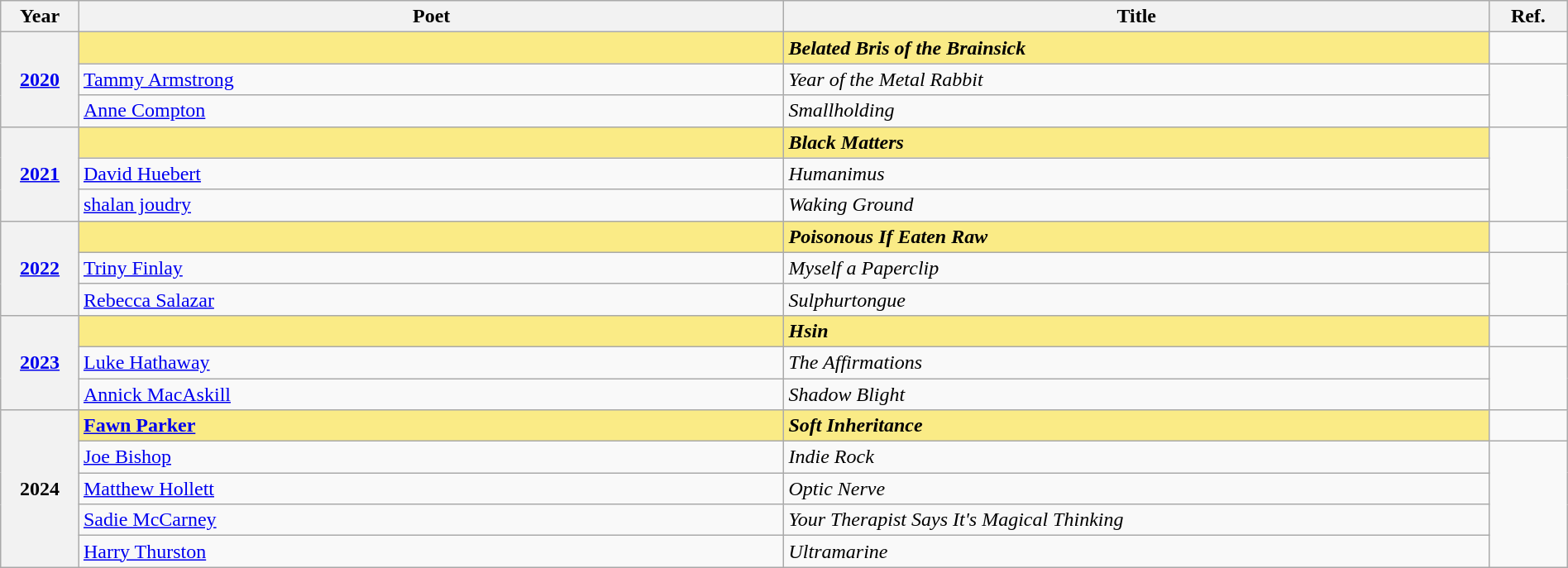<table class="wikitable" width=100%>
<tr>
<th width=5%>Year</th>
<th width=45%>Poet</th>
<th width=45%>Title</th>
<th width=5%>Ref.</th>
</tr>
<tr>
<th rowspan=3><a href='#'>2020</a></th>
<td style=background:#FAEB86><strong></strong></td>
<td style=background:#FAEB86><strong><em>Belated Bris of the Brainsick</em></strong></td>
<td></td>
</tr>
<tr>
<td><a href='#'>Tammy Armstrong</a></td>
<td><em>Year of the Metal Rabbit</em></td>
<td rowspan=2></td>
</tr>
<tr>
<td><a href='#'>Anne Compton</a></td>
<td><em>Smallholding</em></td>
</tr>
<tr>
<th rowspan=3><a href='#'>2021</a></th>
<td style=background:#FAEB86><strong></strong></td>
<td style=background:#FAEB86><strong><em>Black Matters</em></strong></td>
<td rowspan=3></td>
</tr>
<tr>
<td><a href='#'>David Huebert</a></td>
<td><em>Humanimus</em></td>
</tr>
<tr>
<td><a href='#'>shalan joudry</a></td>
<td><em>Waking Ground</em></td>
</tr>
<tr>
<th rowspan=3><a href='#'>2022</a></th>
<td style=background:#FAEB86><strong></strong></td>
<td style=background:#FAEB86><strong><em>Poisonous If Eaten Raw</em></strong></td>
<td></td>
</tr>
<tr>
<td><a href='#'>Triny Finlay</a></td>
<td><em>Myself a Paperclip</em></td>
<td rowspan=2></td>
</tr>
<tr>
<td><a href='#'>Rebecca Salazar</a></td>
<td><em>Sulphurtongue</em></td>
</tr>
<tr>
<th rowspan=3><a href='#'>2023</a></th>
<td style=background:#FAEB86><strong></strong></td>
<td style=background:#FAEB86><strong><em>Hsin</em></strong></td>
<td></td>
</tr>
<tr>
<td><a href='#'>Luke Hathaway</a></td>
<td><em>The Affirmations</em></td>
<td rowspan=2></td>
</tr>
<tr>
<td><a href='#'>Annick MacAskill</a></td>
<td><em>Shadow Blight</em></td>
</tr>
<tr>
<th rowspan=5>2024</th>
<td style=background:#FAEB86><strong><a href='#'>Fawn Parker</a></strong></td>
<td style=background:#FAEB86><strong><em>Soft Inheritance</em></strong></td>
<td></td>
</tr>
<tr>
<td><a href='#'>Joe Bishop</a></td>
<td><em>Indie Rock</em></td>
<td rowspan=4></td>
</tr>
<tr>
<td><a href='#'>Matthew Hollett</a></td>
<td><em>Optic Nerve</em></td>
</tr>
<tr>
<td><a href='#'>Sadie McCarney</a></td>
<td><em>Your Therapist Says It's Magical Thinking</em></td>
</tr>
<tr>
<td><a href='#'>Harry Thurston</a></td>
<td><em>Ultramarine</em></td>
</tr>
</table>
